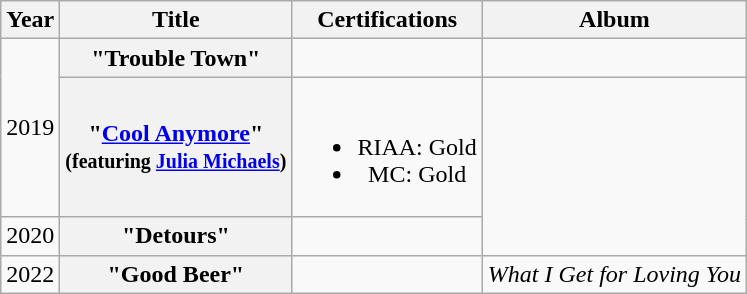<table class="wikitable plainrowheaders" style="text-align:center;">
<tr>
<th scope="col">Year</th>
<th scope="col">Title</th>
<th scope="col">Certifications</th>
<th scope="col">Album</th>
</tr>
<tr>
<td rowspan="2">2019</td>
<th scope="row">"Trouble Town"</th>
<td></td>
<td></td>
</tr>
<tr>
<th scope="row">"<a href='#'>Cool Anymore</a>"<br><small>(featuring <a href='#'>Julia Michaels</a>)</small></th>
<td><br><ul><li>RIAA: Gold</li><li>MC: Gold</li></ul></td>
<td rowspan="2" style="text-align:left;"></td>
</tr>
<tr>
<td>2020</td>
<th scope="row">"Detours"</th>
<td></td>
</tr>
<tr>
<td>2022</td>
<th scope="row">"Good Beer" </th>
<td></td>
<td><em>What I Get for Loving You</em></td>
</tr>
</table>
